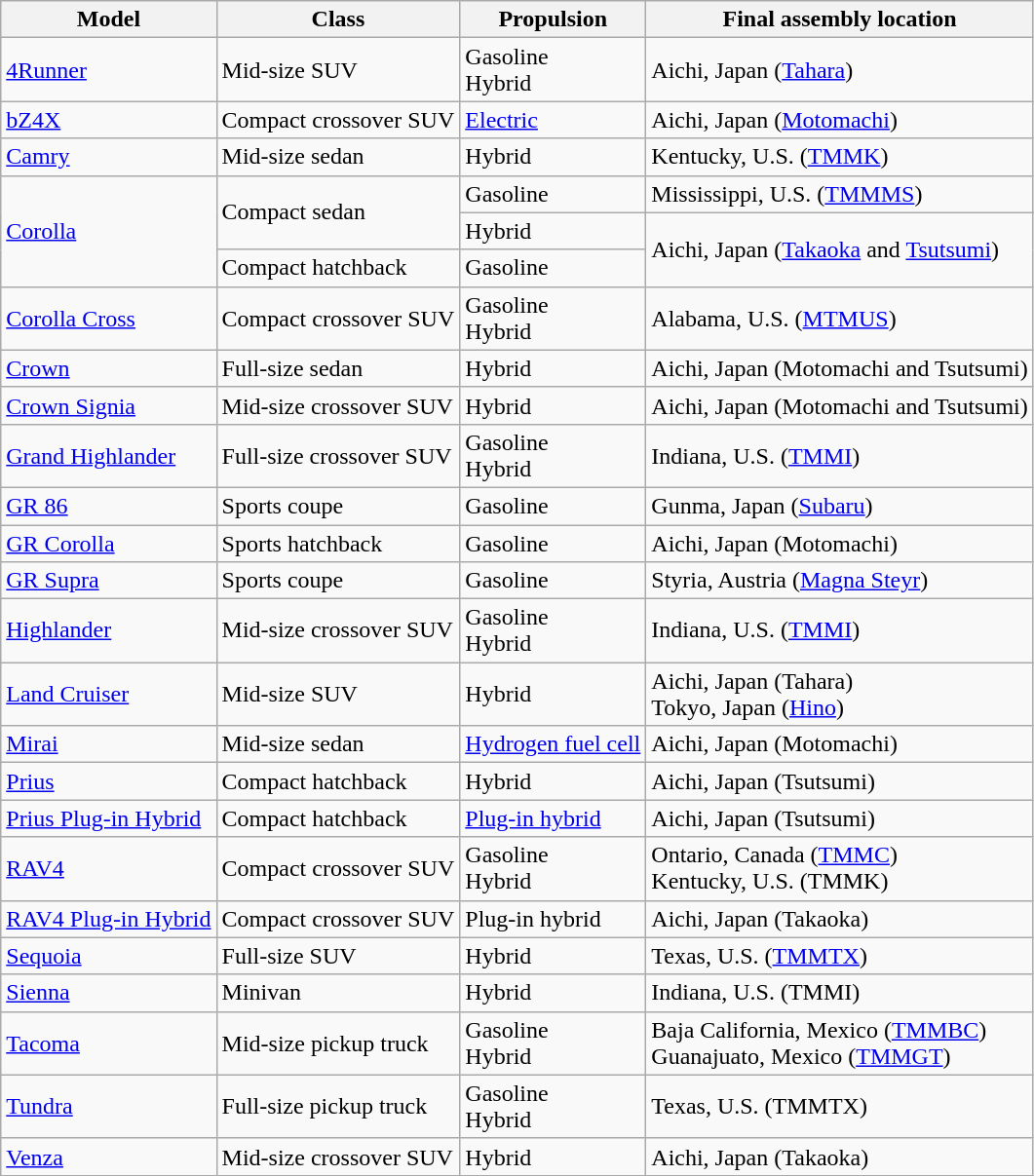<table class="wikitable">
<tr>
<th>Model</th>
<th>Class</th>
<th>Propulsion</th>
<th>Final assembly location</th>
</tr>
<tr>
<td><a href='#'>4Runner</a></td>
<td>Mid-size SUV</td>
<td>Gasoline<br>Hybrid</td>
<td>Aichi, Japan (<a href='#'>Tahara</a>)</td>
</tr>
<tr>
<td><a href='#'>bZ4X</a></td>
<td>Compact crossover SUV</td>
<td><a href='#'>Electric</a></td>
<td>Aichi, Japan (<a href='#'>Motomachi</a>)</td>
</tr>
<tr>
<td><a href='#'>Camry</a></td>
<td>Mid-size sedan</td>
<td>Hybrid</td>
<td>Kentucky, U.S. (<a href='#'>TMMK</a>)</td>
</tr>
<tr>
<td rowspan=4><a href='#'>Corolla</a></td>
<td rowspan=3>Compact sedan</td>
<td rowspan=2>Gasoline</td>
<td>Mississippi, U.S. (<a href='#'>TMMMS</a>)</td>
</tr>
<tr>
<td rowspan=3>Aichi, Japan (<a href='#'>Takaoka</a> and <a href='#'>Tsutsumi</a>)</td>
</tr>
<tr>
<td>Hybrid</td>
</tr>
<tr>
<td>Compact hatchback</td>
<td>Gasoline</td>
</tr>
<tr>
<td><a href='#'>Corolla Cross</a></td>
<td>Compact crossover SUV</td>
<td>Gasoline<br>Hybrid</td>
<td>Alabama, U.S. (<a href='#'>MTMUS</a>)</td>
</tr>
<tr>
<td><a href='#'>Crown</a></td>
<td>Full-size sedan</td>
<td>Hybrid</td>
<td>Aichi, Japan (Motomachi and Tsutsumi)</td>
</tr>
<tr>
<td><a href='#'>Crown Signia</a></td>
<td>Mid-size crossover SUV</td>
<td>Hybrid</td>
<td>Aichi, Japan (Motomachi and Tsutsumi)</td>
</tr>
<tr>
<td><a href='#'>Grand Highlander</a></td>
<td>Full-size crossover SUV</td>
<td>Gasoline<br>Hybrid</td>
<td>Indiana, U.S. (<a href='#'>TMMI</a>)</td>
</tr>
<tr>
<td><a href='#'>GR 86</a></td>
<td>Sports coupe</td>
<td>Gasoline</td>
<td>Gunma, Japan (<a href='#'>Subaru</a>)</td>
</tr>
<tr>
<td><a href='#'>GR Corolla</a></td>
<td>Sports hatchback</td>
<td>Gasoline</td>
<td>Aichi, Japan (Motomachi)</td>
</tr>
<tr>
<td><a href='#'>GR Supra</a></td>
<td>Sports coupe</td>
<td>Gasoline</td>
<td>Styria, Austria (<a href='#'>Magna Steyr</a>)</td>
</tr>
<tr>
<td><a href='#'>Highlander</a></td>
<td>Mid-size crossover SUV</td>
<td>Gasoline<br>Hybrid</td>
<td>Indiana, U.S. (<a href='#'>TMMI</a>)</td>
</tr>
<tr>
<td><a href='#'>Land Cruiser</a></td>
<td>Mid-size SUV</td>
<td>Hybrid</td>
<td>Aichi, Japan (Tahara)<br>Tokyo, Japan (<a href='#'>Hino</a>)</td>
</tr>
<tr>
<td><a href='#'>Mirai</a></td>
<td>Mid-size sedan</td>
<td><a href='#'>Hydrogen fuel cell</a></td>
<td>Aichi, Japan (Motomachi)</td>
</tr>
<tr>
<td><a href='#'>Prius</a></td>
<td>Compact hatchback</td>
<td>Hybrid</td>
<td>Aichi, Japan (Tsutsumi)</td>
</tr>
<tr>
<td><a href='#'>Prius Plug-in Hybrid</a></td>
<td>Compact hatchback</td>
<td><a href='#'>Plug-in hybrid</a></td>
<td>Aichi, Japan (Tsutsumi)</td>
</tr>
<tr>
<td><a href='#'>RAV4</a></td>
<td>Compact crossover SUV</td>
<td>Gasoline<br>Hybrid</td>
<td>Ontario, Canada (<a href='#'>TMMC</a>)<br>Kentucky, U.S. (TMMK)</td>
</tr>
<tr>
<td><a href='#'>RAV4 Plug-in Hybrid</a></td>
<td>Compact crossover SUV</td>
<td>Plug-in hybrid</td>
<td>Aichi, Japan (Takaoka)</td>
</tr>
<tr>
<td><a href='#'>Sequoia</a></td>
<td>Full-size SUV</td>
<td>Hybrid</td>
<td>Texas, U.S. (<a href='#'>TMMTX</a>)</td>
</tr>
<tr>
<td><a href='#'>Sienna</a></td>
<td>Minivan</td>
<td>Hybrid</td>
<td>Indiana, U.S. (TMMI)</td>
</tr>
<tr>
<td><a href='#'>Tacoma</a></td>
<td>Mid-size pickup truck</td>
<td>Gasoline<br>Hybrid</td>
<td>Baja California, Mexico (<a href='#'>TMMBC</a>)<br>Guanajuato, Mexico (<a href='#'>TMMGT</a>)</td>
</tr>
<tr>
<td><a href='#'>Tundra</a></td>
<td>Full-size pickup truck</td>
<td>Gasoline<br>Hybrid</td>
<td>Texas, U.S. (TMMTX)</td>
</tr>
<tr>
<td><a href='#'>Venza</a></td>
<td>Mid-size crossover SUV</td>
<td>Hybrid</td>
<td>Aichi, Japan (Takaoka)</td>
</tr>
</table>
